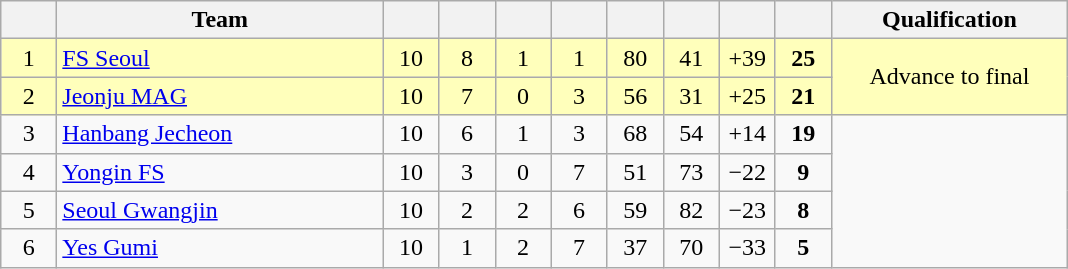<table class="wikitable" style="text-align: center;">
<tr>
<th width=30></th>
<th width=210>Team</th>
<th width=30></th>
<th width=30></th>
<th width=30></th>
<th width=30></th>
<th width=30></th>
<th width=30></th>
<th width=30></th>
<th width=30></th>
<th width=150>Qualification</th>
</tr>
<tr style="background:#ffffbb">
<td>1</td>
<td style="text-align:left;"><a href='#'>FS Seoul</a></td>
<td>10</td>
<td>8</td>
<td>1</td>
<td>1</td>
<td>80</td>
<td>41</td>
<td>+39</td>
<td><strong>25</strong></td>
<td rowspan=2>Advance to final</td>
</tr>
<tr style="background:#ffffbb">
<td>2</td>
<td style="text-align:left;"><a href='#'>Jeonju MAG</a></td>
<td>10</td>
<td>7</td>
<td>0</td>
<td>3</td>
<td>56</td>
<td>31</td>
<td>+25</td>
<td><strong>21</strong></td>
</tr>
<tr>
<td>3</td>
<td style="text-align:left;"><a href='#'>Hanbang Jecheon</a></td>
<td>10</td>
<td>6</td>
<td>1</td>
<td>3</td>
<td>68</td>
<td>54</td>
<td>+14</td>
<td><strong>19</strong></td>
</tr>
<tr>
<td>4</td>
<td style="text-align:left;"><a href='#'>Yongin FS</a></td>
<td>10</td>
<td>3</td>
<td>0</td>
<td>7</td>
<td>51</td>
<td>73</td>
<td>−22</td>
<td><strong>9</strong></td>
</tr>
<tr>
<td>5</td>
<td style="text-align:left;"><a href='#'>Seoul Gwangjin</a></td>
<td>10</td>
<td>2</td>
<td>2</td>
<td>6</td>
<td>59</td>
<td>82</td>
<td>−23</td>
<td><strong>8</strong></td>
</tr>
<tr>
<td>6</td>
<td style="text-align:left;"><a href='#'>Yes Gumi</a></td>
<td>10</td>
<td>1</td>
<td>2</td>
<td>7</td>
<td>37</td>
<td>70</td>
<td>−33</td>
<td><strong>5</strong></td>
</tr>
</table>
